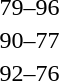<table style="text-align:center">
<tr>
<th width=200></th>
<th width=100></th>
<th width=200></th>
</tr>
<tr>
<td align=right></td>
<td align=center>79–96</td>
<td align=left><strong></strong></td>
</tr>
<tr>
<td align=right><strong></strong></td>
<td align=center>90–77</td>
<td align=left></td>
</tr>
<tr>
<td align=right><strong></strong></td>
<td align=center>92–76</td>
<td align=left></td>
</tr>
</table>
